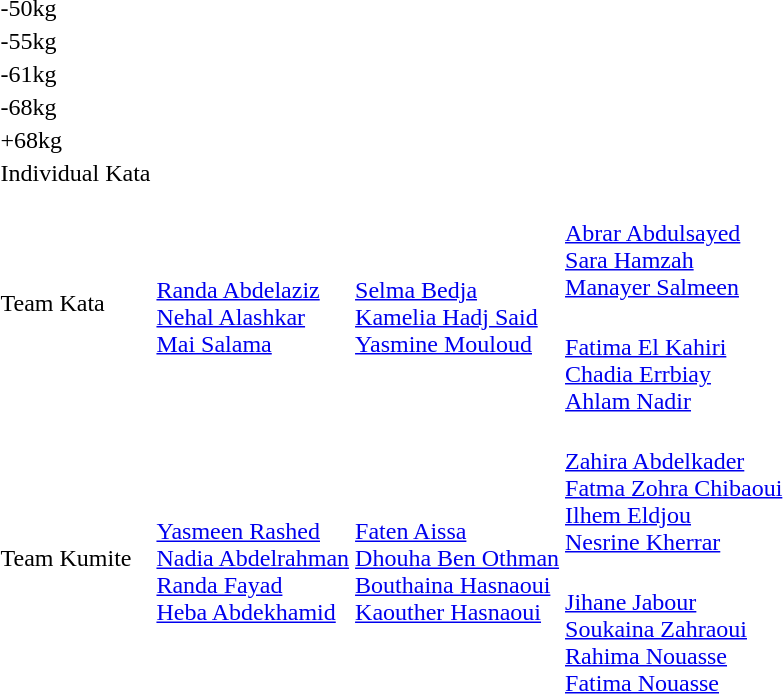<table>
<tr>
<td rowspan=2>-50kg</td>
<td rowspan=2></td>
<td rowspan=2></td>
<td></td>
</tr>
<tr>
<td></td>
</tr>
<tr>
<td rowspan=2>-55kg</td>
<td rowspan=2></td>
<td rowspan=2></td>
<td></td>
</tr>
<tr>
<td></td>
</tr>
<tr>
<td rowspan=2>-61kg</td>
<td rowspan=2></td>
<td rowspan=2></td>
<td></td>
</tr>
<tr>
<td></td>
</tr>
<tr>
<td rowspan=2>-68kg</td>
<td rowspan=2></td>
<td rowspan=2></td>
<td></td>
</tr>
<tr>
<td></td>
</tr>
<tr>
<td rowspan=2>+68kg</td>
<td rowspan=2></td>
<td rowspan=2></td>
<td></td>
</tr>
<tr>
<td></td>
</tr>
<tr>
<td rowspan=2>Individual Kata</td>
<td rowspan=2></td>
<td rowspan=2></td>
<td></td>
</tr>
<tr>
<td></td>
</tr>
<tr>
<td rowspan=2>Team Kata</td>
<td rowspan=2><br><a href='#'>Randa Abdelaziz</a><br><a href='#'>Nehal Alashkar</a><br><a href='#'>Mai Salama</a></td>
<td rowspan=2><br><a href='#'>Selma Bedja</a><br><a href='#'>Kamelia Hadj Said</a><br><a href='#'>Yasmine Mouloud</a></td>
<td><br><a href='#'>Abrar Abdulsayed</a><br><a href='#'>Sara Hamzah</a><br><a href='#'>Manayer Salmeen</a></td>
</tr>
<tr>
<td><br><a href='#'>Fatima El Kahiri</a><br><a href='#'>Chadia Errbiay</a><br><a href='#'>Ahlam Nadir</a></td>
</tr>
<tr>
<td rowspan=2>Team Kumite</td>
<td rowspan=2><br><a href='#'>Yasmeen Rashed</a><br><a href='#'>Nadia Abdelrahman</a><br><a href='#'>Randa Fayad</a><br><a href='#'>Heba Abdekhamid</a></td>
<td rowspan=2><br><a href='#'>Faten Aissa</a><br><a href='#'>Dhouha Ben Othman</a><br><a href='#'>Bouthaina Hasnaoui</a><br><a href='#'>Kaouther Hasnaoui</a></td>
<td><br><a href='#'>Zahira Abdelkader</a><br><a href='#'>Fatma Zohra Chibaoui</a><br><a href='#'>Ilhem Eldjou</a><br><a href='#'>Nesrine Kherrar</a></td>
</tr>
<tr>
<td><br><a href='#'>Jihane Jabour</a><br><a href='#'>Soukaina Zahraoui</a><br><a href='#'>Rahima Nouasse</a><br><a href='#'>Fatima Nouasse</a></td>
</tr>
</table>
